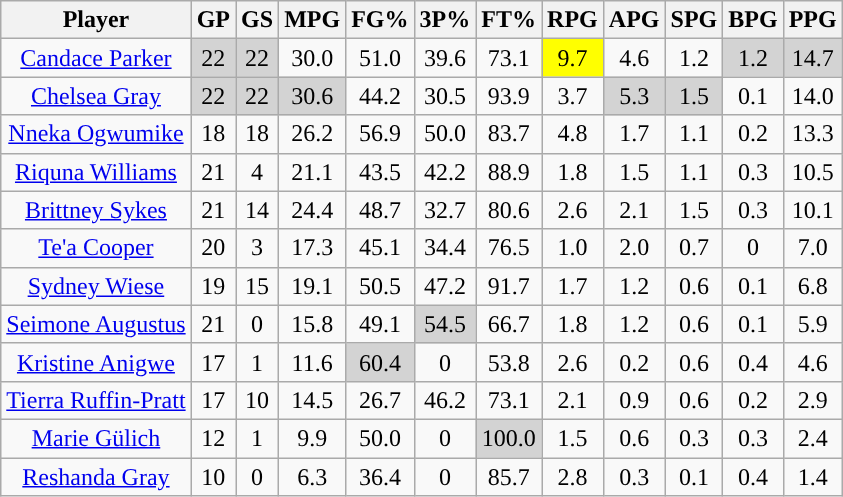<table class="wikitable sortable" style="text-align:center;">
<tr>
<th>Player</th>
<th>GP</th>
<th>GS</th>
<th>MPG</th>
<th>FG%</th>
<th>3P%</th>
<th>FT%</th>
<th>RPG</th>
<th>APG</th>
<th>SPG</th>
<th>BPG</th>
<th>PPG</th>
</tr>
<tr>
<td><a href='#'>Candace Parker</a></td>
<td style="background:#D3D3D3;">22</td>
<td style="background:#D3D3D3;">22</td>
<td>30.0</td>
<td>51.0</td>
<td>39.6</td>
<td>73.1</td>
<td style="background:yellow;">9.7</td>
<td>4.6</td>
<td>1.2</td>
<td style="background:#D3D3D3;">1.2</td>
<td style="background:#D3D3D3;">14.7</td>
</tr>
<tr>
<td><a href='#'>Chelsea Gray</a></td>
<td style="background:#D3D3D3;">22</td>
<td style="background:#D3D3D3;">22</td>
<td style="background:#D3D3D3;">30.6</td>
<td>44.2</td>
<td>30.5</td>
<td>93.9</td>
<td>3.7</td>
<td style="background:#D3D3D3;">5.3</td>
<td style="background:#D3D3D3;">1.5</td>
<td>0.1</td>
<td>14.0</td>
</tr>
<tr>
<td><a href='#'>Nneka Ogwumike</a></td>
<td>18</td>
<td>18</td>
<td>26.2</td>
<td>56.9</td>
<td>50.0</td>
<td>83.7</td>
<td>4.8</td>
<td>1.7</td>
<td>1.1</td>
<td>0.2</td>
<td>13.3</td>
</tr>
<tr>
<td><a href='#'>Riquna Williams</a></td>
<td>21</td>
<td>4</td>
<td>21.1</td>
<td>43.5</td>
<td>42.2</td>
<td>88.9</td>
<td>1.8</td>
<td>1.5</td>
<td>1.1</td>
<td>0.3</td>
<td>10.5</td>
</tr>
<tr>
<td><a href='#'>Brittney Sykes</a></td>
<td>21</td>
<td>14</td>
<td>24.4</td>
<td>48.7</td>
<td>32.7</td>
<td>80.6</td>
<td>2.6</td>
<td>2.1</td>
<td>1.5</td>
<td>0.3</td>
<td>10.1</td>
</tr>
<tr>
<td><a href='#'>Te'a Cooper</a></td>
<td>20</td>
<td>3</td>
<td>17.3</td>
<td>45.1</td>
<td>34.4</td>
<td>76.5</td>
<td>1.0</td>
<td>2.0</td>
<td>0.7</td>
<td>0</td>
<td>7.0</td>
</tr>
<tr>
<td><a href='#'>Sydney Wiese</a></td>
<td>19</td>
<td>15</td>
<td>19.1</td>
<td>50.5</td>
<td>47.2</td>
<td>91.7</td>
<td>1.7</td>
<td>1.2</td>
<td>0.6</td>
<td>0.1</td>
<td>6.8</td>
</tr>
<tr>
<td><a href='#'>Seimone Augustus</a></td>
<td>21</td>
<td>0</td>
<td>15.8</td>
<td>49.1</td>
<td style="background:#D3D3D3;">54.5</td>
<td>66.7</td>
<td>1.8</td>
<td>1.2</td>
<td>0.6</td>
<td>0.1</td>
<td>5.9</td>
</tr>
<tr>
<td><a href='#'>Kristine Anigwe</a></td>
<td>17</td>
<td>1</td>
<td>11.6</td>
<td style="background:#D3D3D3;">60.4</td>
<td>0</td>
<td>53.8</td>
<td>2.6</td>
<td>0.2</td>
<td>0.6</td>
<td>0.4</td>
<td>4.6</td>
</tr>
<tr>
<td><a href='#'>Tierra Ruffin-Pratt</a></td>
<td>17</td>
<td>10</td>
<td>14.5</td>
<td>26.7</td>
<td>46.2</td>
<td>73.1</td>
<td>2.1</td>
<td>0.9</td>
<td>0.6</td>
<td>0.2</td>
<td>2.9</td>
</tr>
<tr>
<td><a href='#'>Marie Gülich</a></td>
<td>12</td>
<td>1</td>
<td>9.9</td>
<td>50.0</td>
<td>0</td>
<td style="background:#D3D3D3;">100.0</td>
<td>1.5</td>
<td>0.6</td>
<td>0.3</td>
<td>0.3</td>
<td>2.4</td>
</tr>
<tr>
<td><a href='#'>Reshanda Gray</a></td>
<td>10</td>
<td>0</td>
<td>6.3</td>
<td>36.4</td>
<td>0</td>
<td>85.7</td>
<td>2.8</td>
<td>0.3</td>
<td>0.1</td>
<td>0.4</td>
<td>1.4</td>
</tr>
</table>
